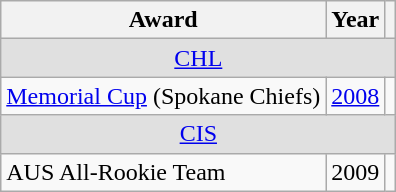<table class="wikitable">
<tr>
<th>Award</th>
<th>Year</th>
<th></th>
</tr>
<tr ALIGN="center" bgcolor="#e0e0e0">
<td colspan="3"><a href='#'>CHL</a></td>
</tr>
<tr>
<td><a href='#'>Memorial Cup</a> (Spokane Chiefs)</td>
<td><a href='#'>2008</a></td>
<td></td>
</tr>
<tr ALIGN="center" bgcolor="#e0e0e0">
<td colspan="3"><a href='#'>CIS</a></td>
</tr>
<tr>
<td>AUS All-Rookie Team</td>
<td>2009</td>
<td></td>
</tr>
</table>
